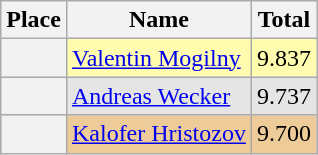<table class="wikitable sortable">
<tr>
<th>Place</th>
<th>Name</th>
<th>Total</th>
</tr>
<tr align="left" valign="top" bgcolor=fffcaf>
<th></th>
<td align="left"> <a href='#'>Valentin Mogilny</a></td>
<td align="left">9.837</td>
</tr>
<tr align="left" valign="top" bgcolor=e5e5e5>
<th></th>
<td align="left"> <a href='#'>Andreas Wecker</a></td>
<td align="left">9.737</td>
</tr>
<tr align="left" valign="top" bgcolor=eecc99>
<th></th>
<td align="left"> <a href='#'>Kalofer Hristozov</a></td>
<td align="left">9.700</td>
</tr>
</table>
